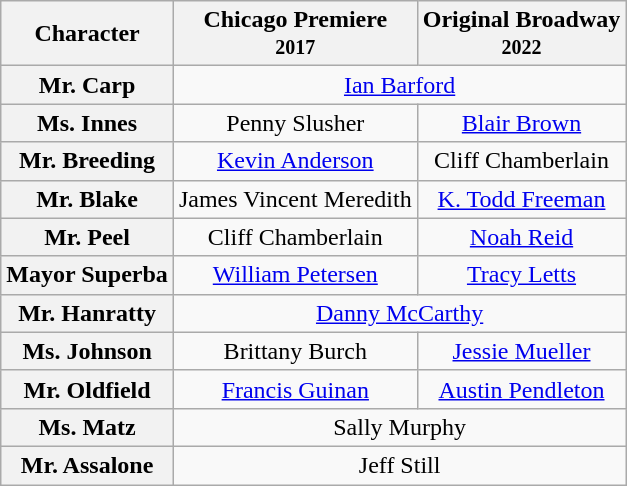<table class="wikitable">
<tr>
<th>Character</th>
<th>Chicago Premiere<br><small>2017</small></th>
<th>Original Broadway<br><small>2022</small></th>
</tr>
<tr>
<th>Mr. Carp</th>
<td colspan="2" align=center><a href='#'>Ian Barford</a></td>
</tr>
<tr>
<th>Ms. Innes</th>
<td align=center>Penny Slusher</td>
<td align=center><a href='#'>Blair Brown</a></td>
</tr>
<tr>
<th>Mr. Breeding</th>
<td align=center><a href='#'>Kevin Anderson</a></td>
<td align=center>Cliff Chamberlain</td>
</tr>
<tr>
<th>Mr. Blake</th>
<td align=center>James Vincent Meredith</td>
<td align=center><a href='#'>K. Todd Freeman</a></td>
</tr>
<tr>
<th>Mr. Peel</th>
<td align=center>Cliff Chamberlain</td>
<td align=center><a href='#'>Noah Reid</a></td>
</tr>
<tr>
<th>Mayor Superba</th>
<td align=center><a href='#'>William Petersen</a></td>
<td align=center><a href='#'>Tracy Letts</a></td>
</tr>
<tr>
<th>Mr. Hanratty</th>
<td colspan="2" align=center><a href='#'>Danny McCarthy</a></td>
</tr>
<tr>
<th>Ms. Johnson</th>
<td align=center>Brittany Burch</td>
<td align=center><a href='#'>Jessie Mueller</a></td>
</tr>
<tr>
<th>Mr. Oldfield</th>
<td align=center><a href='#'>Francis Guinan</a></td>
<td align=center><a href='#'>Austin Pendleton</a></td>
</tr>
<tr>
<th>Ms. Matz</th>
<td colspan="2" align=center>Sally Murphy</td>
</tr>
<tr>
<th>Mr. Assalone</th>
<td colspan="2" align=center>Jeff Still</td>
</tr>
</table>
